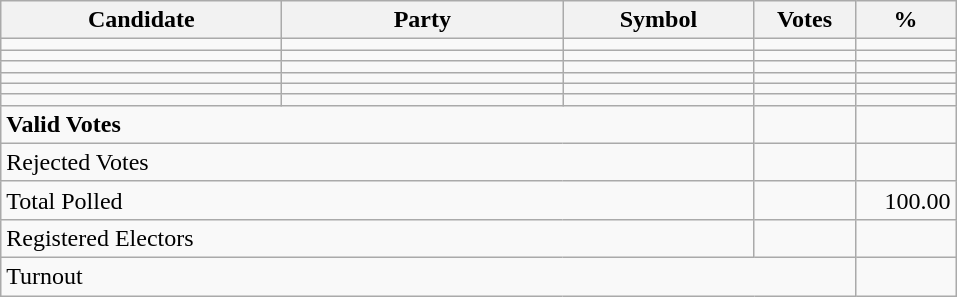<table class="wikitable" border="1" style="text-align:right;">
<tr>
<th align=left width="180">Candidate</th>
<th align=left width="180">Party</th>
<th align=left width="120">Symbol</th>
<th align=left width="60">Votes</th>
<th align=left width="60">%</th>
</tr>
<tr>
<td align=left></td>
<td align=left></td>
<td align=left></td>
<td></td>
<td></td>
</tr>
<tr>
<td align=left></td>
<td align=left></td>
<td align=left></td>
<td></td>
<td></td>
</tr>
<tr>
<td align=left></td>
<td align=left></td>
<td align=left></td>
<td></td>
<td></td>
</tr>
<tr>
<td align=left></td>
<td align=left></td>
<td align=left></td>
<td></td>
<td></td>
</tr>
<tr>
<td align=left></td>
<td align=left></td>
<td align=left></td>
<td></td>
<td></td>
</tr>
<tr>
<td align=left></td>
<td align=left></td>
<td align=left></td>
<td></td>
<td></td>
</tr>
<tr>
<td align=left colspan=3><strong>Valid Votes</strong></td>
<td><strong> </strong></td>
<td><strong> </strong></td>
</tr>
<tr>
<td align=left colspan=3>Rejected Votes</td>
<td></td>
<td></td>
</tr>
<tr>
<td align=left colspan=3>Total Polled</td>
<td></td>
<td>100.00</td>
</tr>
<tr>
<td align=left colspan=3>Registered Electors</td>
<td></td>
<td></td>
</tr>
<tr>
<td align=left colspan=4>Turnout</td>
<td></td>
</tr>
</table>
